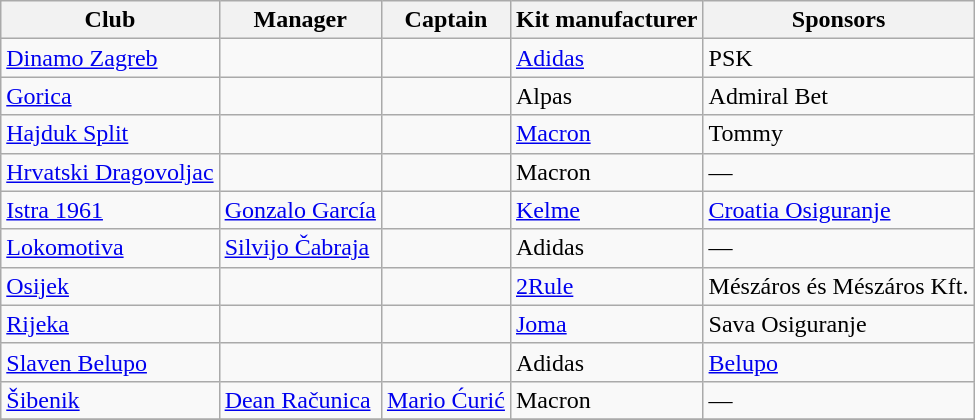<table class="wikitable sortable">
<tr>
<th>Club</th>
<th>Manager</th>
<th>Captain</th>
<th>Kit manufacturer</th>
<th>Sponsors</th>
</tr>
<tr>
<td><a href='#'>Dinamo Zagreb</a></td>
<td> </td>
<td> </td>
<td><a href='#'>Adidas</a></td>
<td>PSK</td>
</tr>
<tr>
<td><a href='#'>Gorica</a></td>
<td> </td>
<td> </td>
<td>Alpas</td>
<td>Admiral Bet</td>
</tr>
<tr>
<td><a href='#'>Hajduk Split</a></td>
<td> </td>
<td> </td>
<td><a href='#'>Macron</a></td>
<td>Tommy</td>
</tr>
<tr>
<td><a href='#'>Hrvatski Dragovoljac</a></td>
<td> </td>
<td> </td>
<td>Macron</td>
<td>—</td>
</tr>
<tr>
<td><a href='#'>Istra 1961</a></td>
<td> <a href='#'>Gonzalo García</a></td>
<td> </td>
<td><a href='#'>Kelme</a></td>
<td><a href='#'>Croatia Osiguranje</a></td>
</tr>
<tr>
<td><a href='#'>Lokomotiva</a></td>
<td> <a href='#'>Silvijo Čabraja</a></td>
<td> </td>
<td>Adidas</td>
<td>—</td>
</tr>
<tr>
<td><a href='#'>Osijek</a></td>
<td> </td>
<td> </td>
<td><a href='#'>2Rule</a></td>
<td>Mészáros és Mészáros Kft.</td>
</tr>
<tr>
<td><a href='#'>Rijeka</a></td>
<td> </td>
<td> </td>
<td><a href='#'>Joma</a></td>
<td>Sava Osiguranje</td>
</tr>
<tr>
<td><a href='#'>Slaven Belupo</a></td>
<td> </td>
<td> </td>
<td>Adidas</td>
<td><a href='#'>Belupo</a></td>
</tr>
<tr>
<td><a href='#'>Šibenik</a></td>
<td> <a href='#'>Dean Računica</a></td>
<td> <a href='#'>Mario Ćurić</a></td>
<td>Macron</td>
<td>—</td>
</tr>
<tr>
</tr>
</table>
